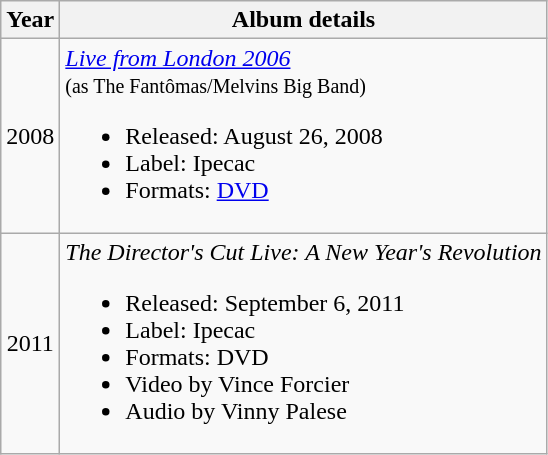<table class="wikitable">
<tr>
<th>Year</th>
<th>Album details</th>
</tr>
<tr>
<td style="text-align:center;">2008</td>
<td style="text-align:left;"><em><a href='#'>Live from London 2006</a></em><br><small>(as The Fantômas/Melvins Big Band)</small><br><ul><li>Released: August 26, 2008</li><li>Label: Ipecac</li><li>Formats: <a href='#'>DVD</a></li></ul></td>
</tr>
<tr>
<td style="text-align:center;">2011</td>
<td style="text-align:left;"><em>The Director's Cut Live: A New Year's Revolution</em><br><ul><li>Released: September 6, 2011</li><li>Label: Ipecac</li><li>Formats: DVD</li><li>Video by Vince Forcier</li><li>Audio by Vinny Palese</li></ul></td>
</tr>
</table>
